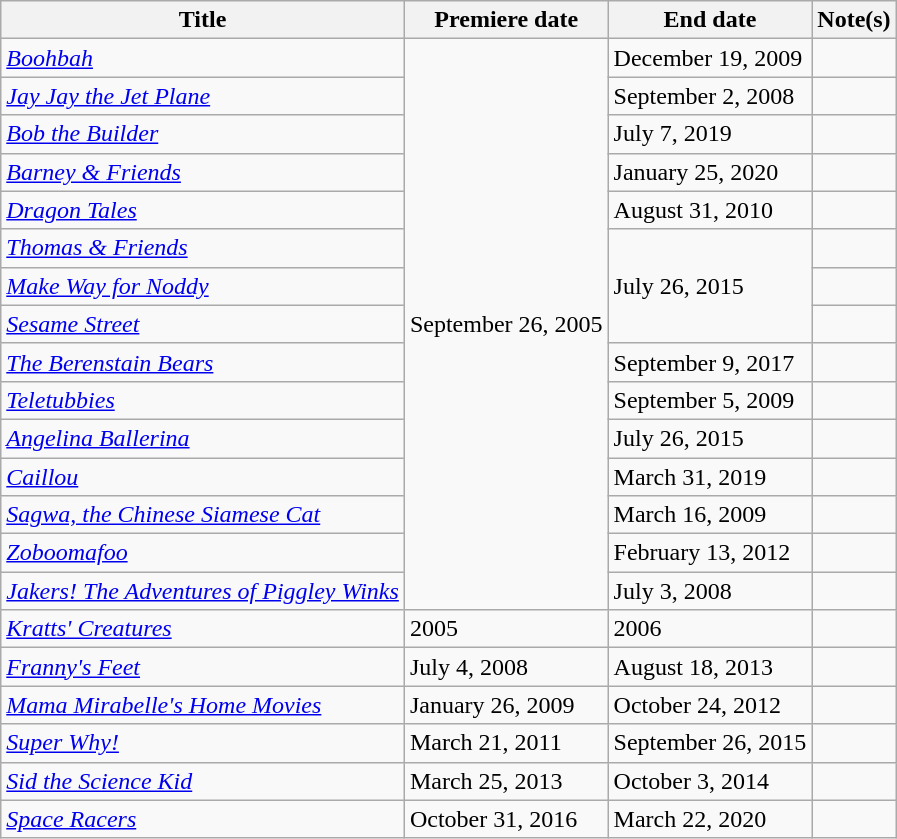<table class="wikitable sortable">
<tr>
<th>Title</th>
<th>Premiere date</th>
<th>End date</th>
<th>Note(s)</th>
</tr>
<tr>
<td><em><a href='#'>Boohbah</a></em></td>
<td rowspan=15>September 26, 2005</td>
<td>December 19, 2009</td>
<td></td>
</tr>
<tr>
<td><em><a href='#'>Jay Jay the Jet Plane</a></em></td>
<td>September 2, 2008</td>
<td></td>
</tr>
<tr>
<td><em><a href='#'>Bob the Builder</a></em></td>
<td>July 7, 2019</td>
<td></td>
</tr>
<tr>
<td><em><a href='#'>Barney & Friends</a></em></td>
<td>January 25, 2020</td>
<td></td>
</tr>
<tr>
<td><em><a href='#'>Dragon Tales</a></em></td>
<td>August 31, 2010</td>
<td></td>
</tr>
<tr>
<td><em><a href='#'>Thomas & Friends</a></em></td>
<td rowspan=3>July 26, 2015</td>
<td></td>
</tr>
<tr>
<td><em><a href='#'>Make Way for Noddy</a></em></td>
<td></td>
</tr>
<tr>
<td><em><a href='#'>Sesame Street</a></em></td>
<td></td>
</tr>
<tr>
<td><em><a href='#'>The Berenstain Bears</a></em></td>
<td>September 9, 2017</td>
<td></td>
</tr>
<tr>
<td><em><a href='#'>Teletubbies</a></em></td>
<td>September 5, 2009</td>
<td></td>
</tr>
<tr>
<td><em><a href='#'>Angelina Ballerina</a></em></td>
<td>July 26, 2015</td>
<td></td>
</tr>
<tr>
<td><em><a href='#'>Caillou</a></em></td>
<td>March 31, 2019</td>
<td></td>
</tr>
<tr>
<td><em><a href='#'>Sagwa, the Chinese Siamese Cat</a></em></td>
<td>March 16, 2009</td>
<td></td>
</tr>
<tr>
<td><em><a href='#'>Zoboomafoo</a></em></td>
<td>February 13, 2012</td>
<td></td>
</tr>
<tr>
<td><em><a href='#'>Jakers! The Adventures of Piggley Winks</a></em></td>
<td>July 3, 2008</td>
<td></td>
</tr>
<tr>
<td><em><a href='#'>Kratts' Creatures</a></em></td>
<td>2005</td>
<td>2006</td>
<td></td>
</tr>
<tr>
<td><em><a href='#'>Franny's Feet</a></em></td>
<td>July 4, 2008</td>
<td>August 18, 2013</td>
<td></td>
</tr>
<tr>
<td><em><a href='#'>Mama Mirabelle's Home Movies</a></em></td>
<td>January 26, 2009</td>
<td>October 24, 2012</td>
<td></td>
</tr>
<tr>
<td><em><a href='#'>Super Why!</a></em></td>
<td>March 21, 2011</td>
<td>September 26, 2015</td>
<td></td>
</tr>
<tr>
<td><em><a href='#'>Sid the Science Kid</a></em></td>
<td>March 25, 2013</td>
<td>October 3, 2014</td>
<td></td>
</tr>
<tr>
<td><em><a href='#'>Space Racers</a></em></td>
<td>October 31, 2016</td>
<td>March 22, 2020</td>
<td></td>
</tr>
</table>
